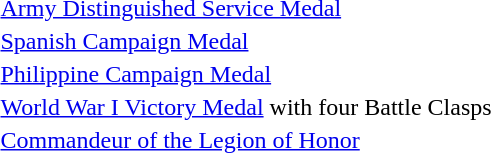<table>
<tr>
<td></td>
<td><a href='#'>Army Distinguished Service Medal</a></td>
</tr>
<tr>
<td></td>
<td><a href='#'>Spanish Campaign Medal</a></td>
</tr>
<tr>
<td></td>
<td><a href='#'>Philippine Campaign Medal</a></td>
</tr>
<tr>
<td></td>
<td><a href='#'>World War I Victory Medal</a> with four Battle Clasps</td>
</tr>
<tr>
<td></td>
<td><a href='#'>Commandeur of the Legion of Honor</a></td>
</tr>
</table>
